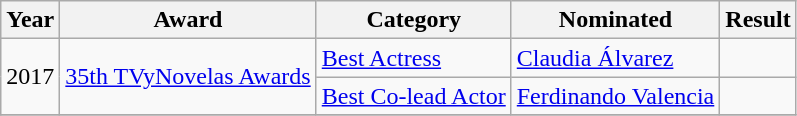<table class="wikitable plainrowheaders">
<tr>
<th scope="col">Year</th>
<th scope="col">Award</th>
<th scope="col">Category</th>
<th scope="col">Nominated</th>
<th scope="col">Result</th>
</tr>
<tr>
<td rowspan="2">2017</td>
<td rowspan="2"><a href='#'>35th TVyNovelas Awards</a></td>
<td><a href='#'>Best Actress</a></td>
<td><a href='#'>Claudia Álvarez</a></td>
<td></td>
</tr>
<tr>
<td><a href='#'>Best Co-lead Actor</a></td>
<td><a href='#'>Ferdinando Valencia</a></td>
<td></td>
</tr>
<tr>
</tr>
</table>
